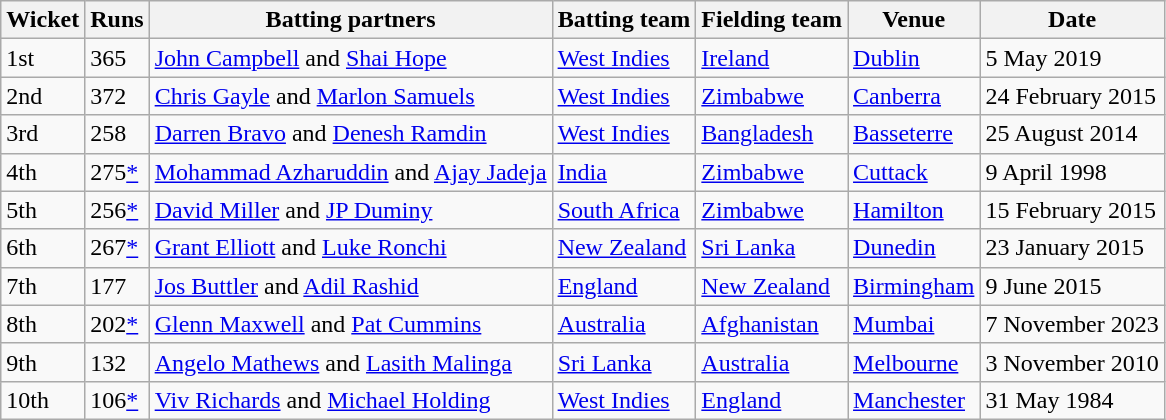<table class="wikitable">
<tr>
<th>Wicket</th>
<th>Runs</th>
<th>Batting partners</th>
<th>Batting team</th>
<th>Fielding team</th>
<th>Venue</th>
<th>Date</th>
</tr>
<tr>
<td>1st</td>
<td>365</td>
<td><a href='#'>John Campbell</a> and <a href='#'>Shai Hope</a></td>
<td><a href='#'>West Indies</a></td>
<td><a href='#'>Ireland</a></td>
<td><a href='#'>Dublin</a></td>
<td>5 May 2019</td>
</tr>
<tr>
<td>2nd</td>
<td>372</td>
<td><a href='#'>Chris Gayle</a> and <a href='#'>Marlon Samuels</a></td>
<td><a href='#'>West Indies</a></td>
<td><a href='#'>Zimbabwe</a></td>
<td><a href='#'>Canberra</a></td>
<td>24 February 2015</td>
</tr>
<tr>
<td>3rd</td>
<td>258</td>
<td><a href='#'>Darren Bravo</a> and <a href='#'>Denesh Ramdin</a></td>
<td><a href='#'>West Indies</a></td>
<td><a href='#'>Bangladesh</a></td>
<td><a href='#'>Basseterre</a></td>
<td>25 August 2014</td>
</tr>
<tr>
<td>4th</td>
<td>275<a href='#'>*</a></td>
<td><a href='#'>Mohammad Azharuddin</a> and <a href='#'>Ajay Jadeja</a></td>
<td><a href='#'>India</a></td>
<td><a href='#'>Zimbabwe</a></td>
<td><a href='#'>Cuttack</a></td>
<td>9 April 1998</td>
</tr>
<tr>
<td>5th</td>
<td>256<a href='#'>*</a></td>
<td><a href='#'>David Miller</a> and <a href='#'>JP Duminy</a></td>
<td><a href='#'>South Africa</a></td>
<td><a href='#'>Zimbabwe</a></td>
<td><a href='#'>Hamilton</a></td>
<td>15 February 2015</td>
</tr>
<tr>
<td>6th</td>
<td>267<a href='#'>*</a></td>
<td><a href='#'>Grant Elliott</a> and <a href='#'>Luke Ronchi</a></td>
<td><a href='#'>New Zealand</a></td>
<td><a href='#'>Sri Lanka</a></td>
<td><a href='#'>Dunedin</a></td>
<td>23 January 2015</td>
</tr>
<tr>
<td>7th</td>
<td>177</td>
<td><a href='#'>Jos Buttler</a> and <a href='#'>Adil Rashid</a></td>
<td><a href='#'>England</a></td>
<td><a href='#'>New Zealand</a></td>
<td><a href='#'>Birmingham</a></td>
<td>9 June 2015</td>
</tr>
<tr>
<td>8th</td>
<td>202<a href='#'>*</a></td>
<td><a href='#'>Glenn Maxwell</a> and <a href='#'>Pat Cummins</a></td>
<td><a href='#'>Australia</a></td>
<td><a href='#'>Afghanistan</a></td>
<td><a href='#'>Mumbai</a></td>
<td>7 November 2023</td>
</tr>
<tr>
<td>9th</td>
<td>132</td>
<td><a href='#'>Angelo Mathews</a> and <a href='#'>Lasith Malinga</a></td>
<td><a href='#'>Sri Lanka</a></td>
<td><a href='#'>Australia</a></td>
<td><a href='#'>Melbourne</a></td>
<td>3 November 2010</td>
</tr>
<tr>
<td>10th</td>
<td>106<a href='#'>*</a></td>
<td><a href='#'>Viv Richards</a> and <a href='#'>Michael Holding</a></td>
<td><a href='#'>West Indies</a></td>
<td><a href='#'>England</a></td>
<td><a href='#'>Manchester</a></td>
<td>31 May 1984</td>
</tr>
</table>
